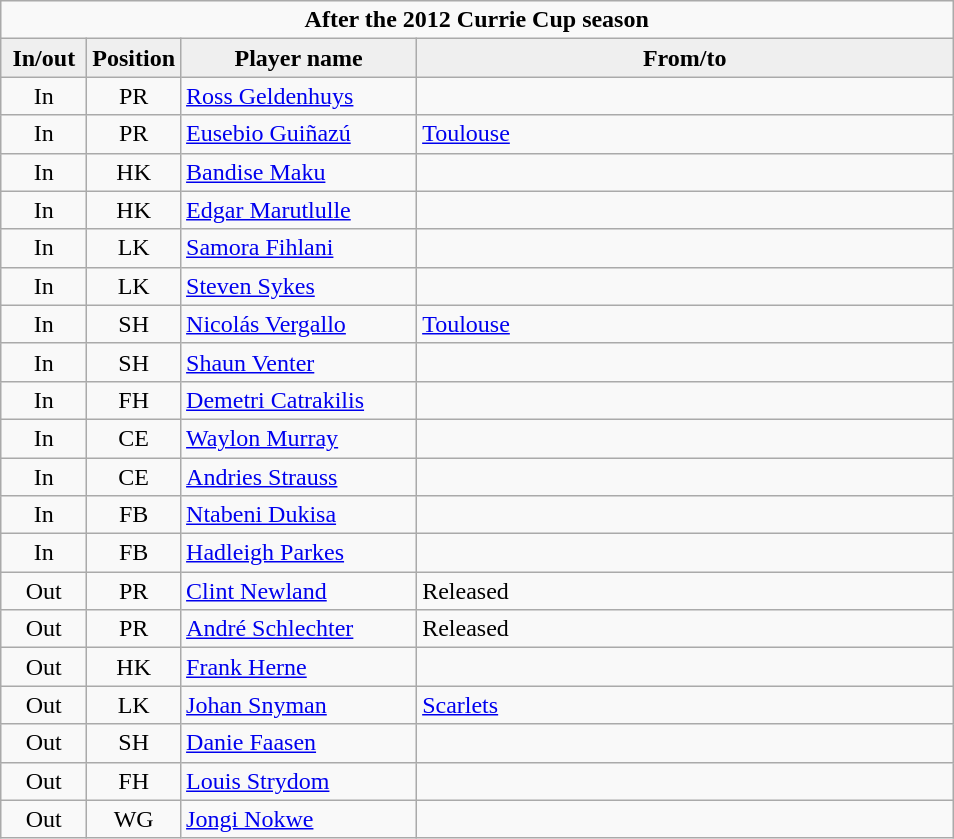<table class="wikitable" style="text-align: center;">
<tr>
<td colspan = 4><strong>After the 2012 Currie Cup season</strong></td>
</tr>
<tr>
<th style="background:#efefef; width:50px;">In/out</th>
<th style="background:#efefef; width:50px;">Position</th>
<th style="background:#efefef; width:150px;">Player name</th>
<th style="background:#efefef; width:350px;">From/to</th>
</tr>
<tr>
<td>In</td>
<td>PR</td>
<td align=left><a href='#'>Ross Geldenhuys</a></td>
<td align=left></td>
</tr>
<tr>
<td>In</td>
<td>PR</td>
<td align=left><a href='#'>Eusebio Guiñazú</a></td>
<td align=left> <a href='#'>Toulouse</a></td>
</tr>
<tr>
<td>In</td>
<td>HK</td>
<td align=left><a href='#'>Bandise Maku</a></td>
<td align=left></td>
</tr>
<tr>
<td>In</td>
<td>HK</td>
<td align=left><a href='#'>Edgar Marutlulle</a></td>
<td align=left></td>
</tr>
<tr>
<td>In</td>
<td>LK</td>
<td align=left><a href='#'>Samora Fihlani</a></td>
<td align=left></td>
</tr>
<tr>
<td>In</td>
<td>LK</td>
<td align=left><a href='#'>Steven Sykes</a></td>
<td align=left></td>
</tr>
<tr>
<td>In</td>
<td>SH</td>
<td align=left><a href='#'>Nicolás Vergallo</a></td>
<td align=left> <a href='#'>Toulouse</a></td>
</tr>
<tr>
<td>In</td>
<td>SH</td>
<td align=left><a href='#'>Shaun Venter</a></td>
<td align=left></td>
</tr>
<tr>
<td>In</td>
<td>FH</td>
<td align=left><a href='#'>Demetri Catrakilis</a></td>
<td align=left></td>
</tr>
<tr>
<td>In</td>
<td>CE</td>
<td align=left><a href='#'>Waylon Murray</a></td>
<td align=left></td>
</tr>
<tr>
<td>In</td>
<td>CE</td>
<td align=left><a href='#'>Andries Strauss</a></td>
<td align=left></td>
</tr>
<tr>
<td>In</td>
<td>FB</td>
<td align=left><a href='#'>Ntabeni Dukisa</a></td>
<td align=left></td>
</tr>
<tr>
<td>In</td>
<td>FB</td>
<td align=left><a href='#'>Hadleigh Parkes</a></td>
<td align=left></td>
</tr>
<tr>
<td>Out</td>
<td>PR</td>
<td align=left><a href='#'>Clint Newland</a></td>
<td align=left>Released</td>
</tr>
<tr>
<td>Out</td>
<td>PR</td>
<td align=left><a href='#'>André Schlechter</a></td>
<td align=left>Released</td>
</tr>
<tr>
<td>Out</td>
<td>HK</td>
<td align=left><a href='#'>Frank Herne</a></td>
<td align=left></td>
</tr>
<tr>
<td>Out</td>
<td>LK</td>
<td align=left><a href='#'>Johan Snyman</a></td>
<td align=left> <a href='#'>Scarlets</a></td>
</tr>
<tr>
<td>Out</td>
<td>SH</td>
<td align=left><a href='#'>Danie Faasen</a></td>
<td align=left></td>
</tr>
<tr>
<td>Out</td>
<td>FH</td>
<td align=left><a href='#'>Louis Strydom</a></td>
<td align=left></td>
</tr>
<tr>
<td>Out</td>
<td>WG</td>
<td align=left><a href='#'>Jongi Nokwe</a></td>
<td align=left></td>
</tr>
</table>
